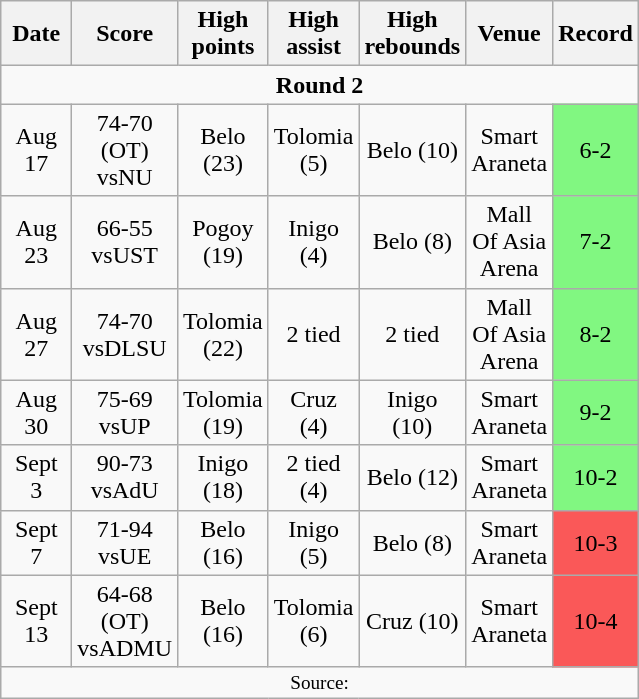<table class="wikitable"  style="font-size: 100%; text-align:center">
<tr>
<th width=40>Date</th>
<th width=40>Score</th>
<th width=45>High points</th>
<th width=40>High assist</th>
<th width=40>High rebounds</th>
<th width=50>Venue</th>
<th width=15>Record</th>
</tr>
<tr>
<td colspan="7" align="center"><strong>Round 2</strong></td>
</tr>
<tr>
<td>Aug 17</td>
<td>74-70 (OT) vsNU</td>
<td>Belo (23)</td>
<td>Tolomia (5)</td>
<td>Belo (10)</td>
<td>Smart Araneta</td>
<td bgcolor="81f781">6-2</td>
</tr>
<tr>
<td>Aug 23</td>
<td>66-55 vsUST</td>
<td>Pogoy (19)</td>
<td>Inigo (4)</td>
<td>Belo (8)</td>
<td>Mall Of Asia Arena</td>
<td bgcolor="81f781">7-2</td>
</tr>
<tr>
<td>Aug 27</td>
<td>74-70 vsDLSU</td>
<td>Tolomia (22)</td>
<td>2 tied</td>
<td>2 tied</td>
<td>Mall Of Asia Arena</td>
<td bgcolor="81f781">8-2</td>
</tr>
<tr>
<td>Aug 30</td>
<td>75-69 vsUP</td>
<td>Tolomia (19)</td>
<td>Cruz (4)</td>
<td>Inigo (10)</td>
<td>Smart Araneta</td>
<td bgcolor="81f781">9-2</td>
</tr>
<tr>
<td>Sept 3</td>
<td>90-73 vsAdU</td>
<td>Inigo (18)</td>
<td>2 tied (4)</td>
<td>Belo (12)</td>
<td>Smart Araneta</td>
<td bgcolor="81f781">10-2</td>
</tr>
<tr>
<td>Sept 7</td>
<td>71-94 vsUE</td>
<td>Belo (16)</td>
<td>Inigo (5)</td>
<td>Belo (8)</td>
<td>Smart Araneta</td>
<td bgcolor="fa5858">10-3</td>
</tr>
<tr>
<td>Sept 13</td>
<td>64-68 (OT) vsADMU</td>
<td>Belo (16)</td>
<td>Tolomia (6)</td>
<td>Cruz (10)</td>
<td>Smart Araneta</td>
<td bgcolor="fa5858">10-4</td>
</tr>
<tr>
<td colspan="7" style="font-size: 80%;align="center">Source: </td>
</tr>
</table>
